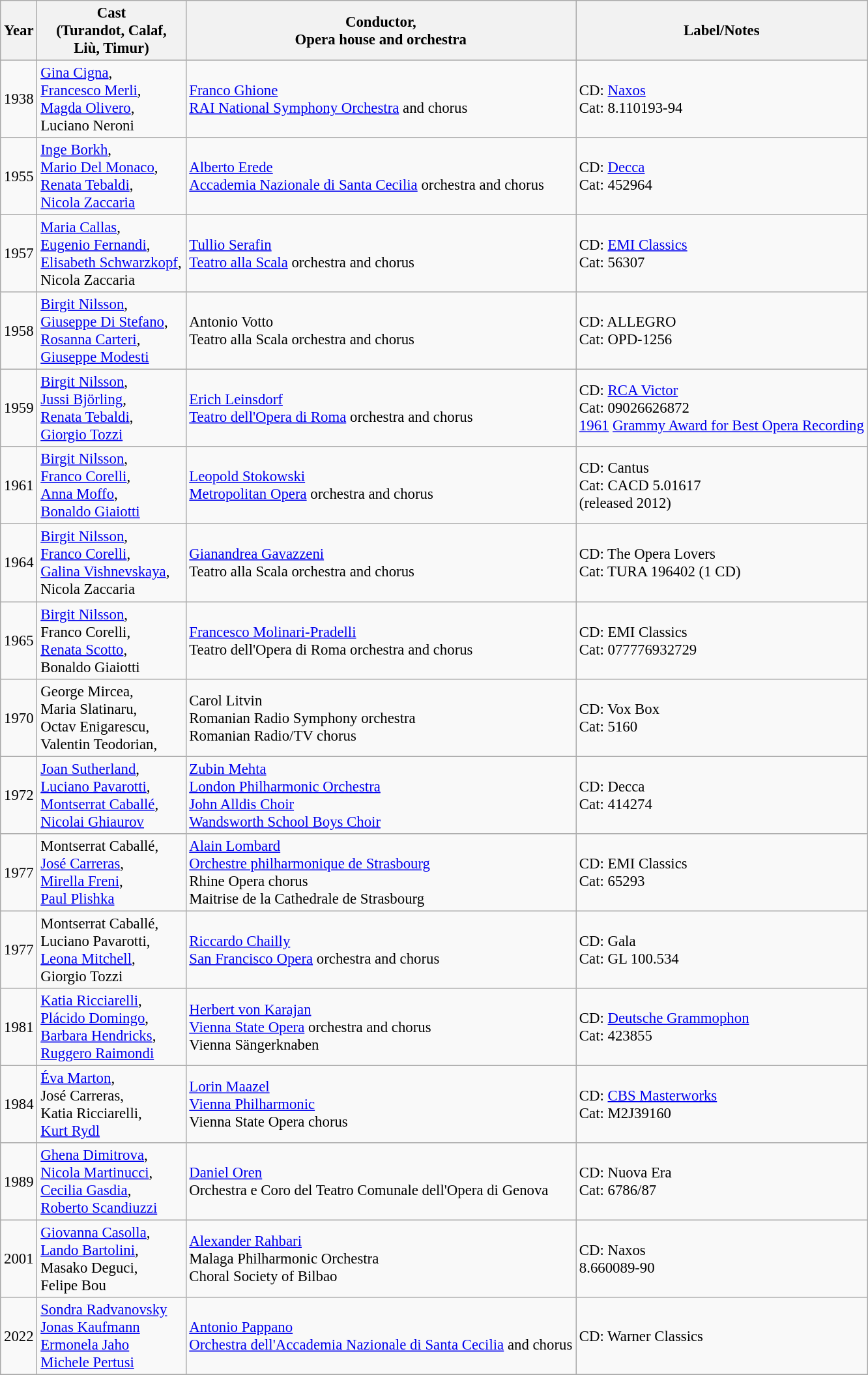<table class="wikitable" style="font-size:95%;">
<tr>
<th>Year</th>
<th width="145">Cast<br>(Turandot, Calaf,<br>Liù, Timur)</th>
<th>Conductor,<br>Opera house and orchestra</th>
<th>Label/Notes</th>
</tr>
<tr>
<td>1938</td>
<td><a href='#'>Gina Cigna</a>,<br><a href='#'>Francesco Merli</a>,<br><a href='#'>Magda Olivero</a>,<br>Luciano Neroni</td>
<td><a href='#'>Franco Ghione</a><br><a href='#'>RAI National Symphony Orchestra</a> and chorus</td>
<td>CD: <a href='#'>Naxos</a> <br>Cat: 8.110193-94</td>
</tr>
<tr>
<td>1955</td>
<td><a href='#'>Inge Borkh</a>,<br><a href='#'>Mario Del Monaco</a>,<br><a href='#'>Renata Tebaldi</a>,<br> <a href='#'>Nicola Zaccaria</a></td>
<td><a href='#'>Alberto Erede</a><br><a href='#'>Accademia Nazionale di Santa Cecilia</a> orchestra and chorus</td>
<td>CD: <a href='#'>Decca</a><br>Cat: 452964</td>
</tr>
<tr>
<td>1957</td>
<td><a href='#'>Maria Callas</a>,<br><a href='#'>Eugenio Fernandi</a>,<br><a href='#'>Elisabeth Schwarzkopf</a>,<br>Nicola Zaccaria</td>
<td><a href='#'>Tullio Serafin</a><br><a href='#'>Teatro alla Scala</a> orchestra and chorus</td>
<td>CD: <a href='#'>EMI Classics</a><br>Cat: 56307</td>
</tr>
<tr>
<td>1958</td>
<td><a href='#'>Birgit Nilsson</a>,<br><a href='#'>Giuseppe Di Stefano</a>,<br><a href='#'>Rosanna Carteri</a>,<br><a href='#'>Giuseppe Modesti</a></td>
<td>Antonio Votto<br>Teatro alla Scala orchestra and chorus</td>
<td>CD: ALLEGRO<br>Cat: OPD-1256</td>
</tr>
<tr>
<td>1959</td>
<td><a href='#'>Birgit Nilsson</a>,<br><a href='#'>Jussi Björling</a>,<br><a href='#'>Renata Tebaldi</a>,<br> <a href='#'>Giorgio Tozzi</a><br></td>
<td><a href='#'>Erich Leinsdorf</a><br><a href='#'>Teatro dell'Opera di Roma</a> orchestra and chorus</td>
<td>CD: <a href='#'>RCA Victor</a><br>Cat: 09026626872<br><a href='#'>1961</a> <a href='#'>Grammy Award for Best Opera Recording</a></td>
</tr>
<tr>
<td>1961</td>
<td><a href='#'>Birgit Nilsson</a>,<br><a href='#'>Franco Corelli</a>,<br><a href='#'>Anna Moffo</a>,<br><a href='#'>Bonaldo Giaiotti</a><br></td>
<td><a href='#'>Leopold Stokowski</a><br><a href='#'>Metropolitan Opera</a> orchestra and chorus</td>
<td>CD: Cantus<br> Cat: CACD 5.01617<br> (released 2012)</td>
</tr>
<tr>
<td>1964</td>
<td><a href='#'>Birgit Nilsson</a>,<br><a href='#'>Franco Corelli</a>,<br><a href='#'>Galina Vishnevskaya</a>,<br> Nicola Zaccaria</td>
<td><a href='#'>Gianandrea Gavazzeni</a><br> Teatro alla Scala orchestra and chorus</td>
<td>CD: The Opera Lovers<br>Cat: TURA 196402 (1 CD)</td>
</tr>
<tr>
<td>1965</td>
<td><a href='#'>Birgit Nilsson</a>,<br>Franco Corelli,<br><a href='#'>Renata Scotto</a>,<br>Bonaldo Giaiotti</td>
<td><a href='#'>Francesco Molinari-Pradelli</a><br>Teatro dell'Opera di Roma orchestra and chorus</td>
<td>CD: EMI Classics <br>Cat: 077776932729</td>
</tr>
<tr>
<td>1970</td>
<td>George Mircea,<br> Maria Slatinaru,<br> Octav Enigarescu,<br> Valentin Teodorian,</td>
<td>Carol Litvin<br>Romanian Radio Symphony orchestra<br> Romanian Radio/TV chorus</td>
<td>CD: Vox Box<br> Cat: 5160</td>
</tr>
<tr>
<td>1972</td>
<td><a href='#'>Joan Sutherland</a>,<br><a href='#'>Luciano Pavarotti</a>,<br><a href='#'>Montserrat Caballé</a>,<br><a href='#'>Nicolai Ghiaurov</a></td>
<td><a href='#'>Zubin Mehta</a><br><a href='#'>London Philharmonic Orchestra</a><br><a href='#'>John Alldis Choir</a><br><a href='#'>Wandsworth School Boys Choir</a></td>
<td>CD: Decca <br>Cat: 414274</td>
</tr>
<tr>
<td>1977</td>
<td>Montserrat Caballé,<br><a href='#'>José Carreras</a>,<br><a href='#'>Mirella Freni</a>,<br> <a href='#'>Paul Plishka</a></td>
<td><a href='#'>Alain Lombard</a><br><a href='#'>Orchestre philharmonique de Strasbourg</a><br>Rhine Opera chorus<br> Maitrise  de la Cathedrale de Strasbourg</td>
<td>CD: EMI Classics<br>Cat: 65293</td>
</tr>
<tr>
<td>1977</td>
<td>Montserrat Caballé,<br>Luciano Pavarotti,<br><a href='#'>Leona Mitchell</a>,<br>Giorgio Tozzi</td>
<td><a href='#'>Riccardo Chailly</a><br><a href='#'>San Francisco Opera</a> orchestra and chorus</td>
<td>CD: Gala <br>Cat: GL 100.534</td>
</tr>
<tr>
<td>1981</td>
<td><a href='#'>Katia Ricciarelli</a>,<br><a href='#'>Plácido Domingo</a>,<br><a href='#'>Barbara Hendricks</a>,<br><a href='#'>Ruggero Raimondi</a></td>
<td><a href='#'>Herbert von Karajan</a><br><a href='#'>Vienna State Opera</a> orchestra and chorus<br> Vienna Sängerknaben</td>
<td>CD: <a href='#'>Deutsche Grammophon</a><br>Cat: 423855</td>
</tr>
<tr>
<td>1984</td>
<td><a href='#'>Éva Marton</a>,<br>José Carreras,<br>Katia Ricciarelli,<br> <a href='#'>Kurt Rydl</a></td>
<td><a href='#'>Lorin Maazel</a><br><a href='#'>Vienna Philharmonic</a><br> Vienna State Opera chorus</td>
<td>CD: <a href='#'>CBS Masterworks</a><br>Cat: M2J39160</td>
</tr>
<tr>
<td>1989</td>
<td><a href='#'>Ghena Dimitrova</a>,<br><a href='#'>Nicola Martinucci</a>,<br><a href='#'>Cecilia Gasdia</a>,<br><a href='#'>Roberto Scandiuzzi</a></td>
<td><a href='#'>Daniel Oren</a><br>Orchestra e Coro del Teatro Comunale dell'Opera di Genova</td>
<td>CD: Nuova Era<br>Cat: 6786/87</td>
</tr>
<tr>
<td>2001</td>
<td><a href='#'>Giovanna Casolla</a>,<br><a href='#'>Lando Bartolini</a>,<br>Masako Deguci,<br>Felipe Bou</td>
<td><a href='#'>Alexander Rahbari</a><br>Malaga Philharmonic Orchestra<br>Choral Society of Bilbao</td>
<td>CD: Naxos<br>8.660089-90</td>
</tr>
<tr>
<td>2022</td>
<td><a href='#'>Sondra Radvanovsky</a><br><a href='#'>Jonas Kaufmann</a><br><a href='#'>Ermonela Jaho</a><br><a href='#'>Michele Pertusi</a></td>
<td><a href='#'>Antonio Pappano</a><br><a href='#'>Orchestra dell'Accademia Nazionale di Santa Cecilia</a> and chorus</td>
<td>CD: Warner Classics</td>
</tr>
<tr>
</tr>
</table>
